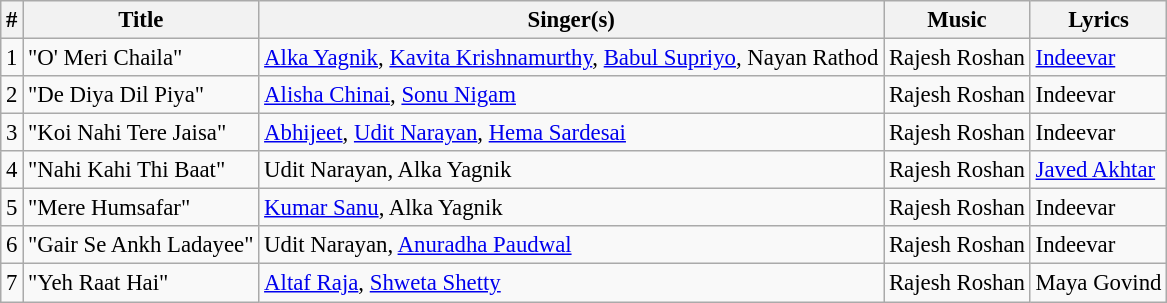<table class="wikitable" style="font-size:95%;">
<tr>
<th>#</th>
<th>Title</th>
<th>Singer(s)</th>
<th>Music</th>
<th>Lyrics</th>
</tr>
<tr>
<td>1</td>
<td>"O' Meri Chaila"</td>
<td><a href='#'>Alka Yagnik</a>, <a href='#'>Kavita Krishnamurthy</a>, <a href='#'>Babul Supriyo</a>, Nayan Rathod</td>
<td>Rajesh Roshan</td>
<td><a href='#'>Indeevar</a></td>
</tr>
<tr>
<td>2</td>
<td>"De Diya Dil Piya"</td>
<td><a href='#'>Alisha Chinai</a>, <a href='#'>Sonu Nigam</a></td>
<td>Rajesh Roshan</td>
<td>Indeevar</td>
</tr>
<tr>
<td>3</td>
<td>"Koi Nahi Tere Jaisa"</td>
<td><a href='#'>Abhijeet</a>, <a href='#'>Udit Narayan</a>, <a href='#'>Hema Sardesai</a></td>
<td>Rajesh Roshan</td>
<td>Indeevar</td>
</tr>
<tr>
<td>4</td>
<td>"Nahi Kahi Thi Baat"</td>
<td>Udit Narayan, Alka Yagnik</td>
<td>Rajesh Roshan</td>
<td><a href='#'>Javed Akhtar</a></td>
</tr>
<tr>
<td>5</td>
<td>"Mere Humsafar"</td>
<td><a href='#'>Kumar Sanu</a>, Alka Yagnik</td>
<td>Rajesh Roshan</td>
<td>Indeevar</td>
</tr>
<tr>
<td>6</td>
<td>"Gair Se Ankh Ladayee"</td>
<td>Udit Narayan, <a href='#'>Anuradha Paudwal</a></td>
<td>Rajesh Roshan</td>
<td>Indeevar</td>
</tr>
<tr>
<td>7</td>
<td>"Yeh Raat Hai"</td>
<td><a href='#'>Altaf Raja</a>, <a href='#'>Shweta Shetty</a></td>
<td>Rajesh Roshan</td>
<td>Maya Govind</td>
</tr>
</table>
